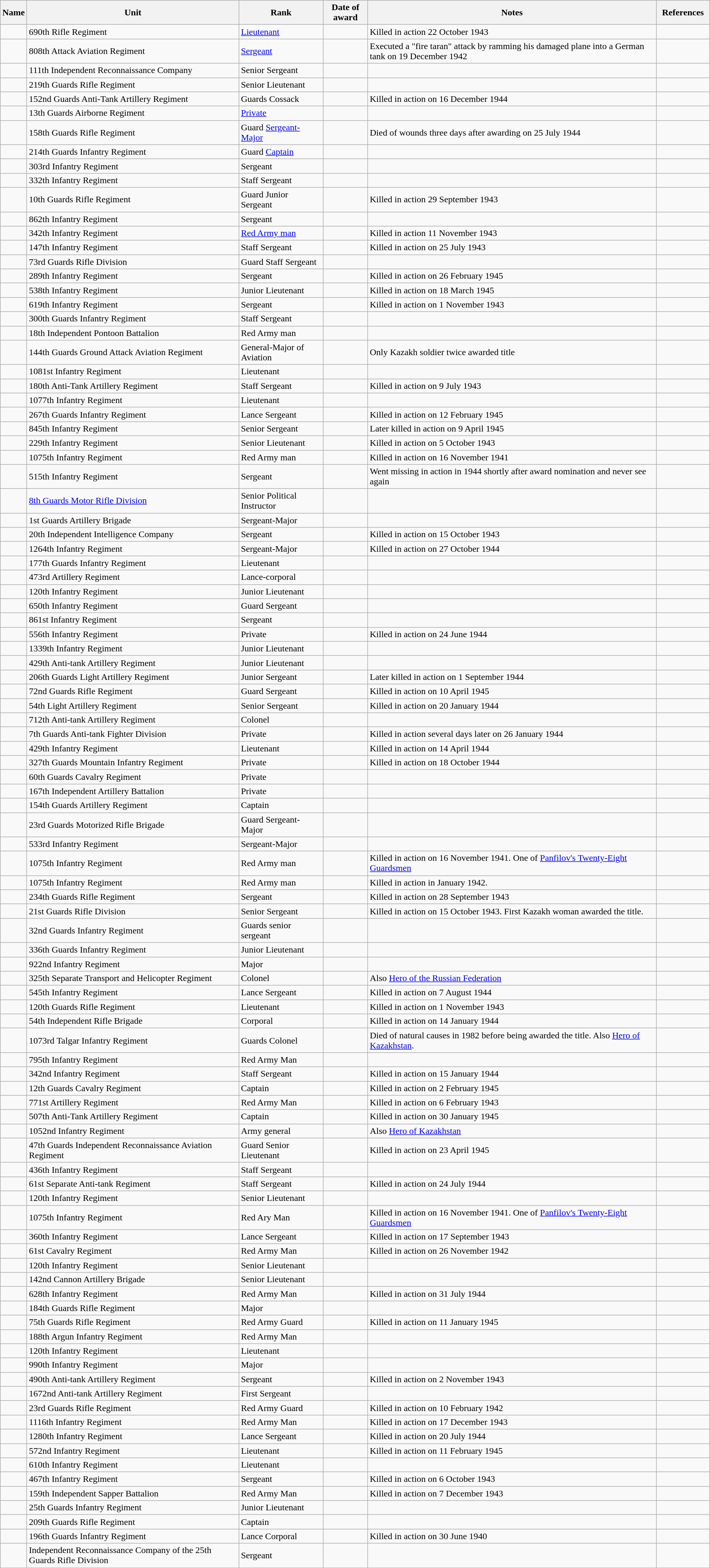<table class="wikitable" width="100%">
<tr>
<th>Name</th>
<th>Unit</th>
<th>Rank</th>
<th class="sortable" width="72px">Date of award</th>
<th>Notes</th>
<th class="unsortable" width="88px">References</th>
</tr>
<tr>
<td><strong></strong></td>
<td>690th Rifle Regiment</td>
<td><a href='#'>Lieutenant</a></td>
<td></td>
<td>Killed in action 22 October 1943</td>
<td></td>
</tr>
<tr>
<td><strong></strong></td>
<td>808th Attack Aviation Regiment</td>
<td><a href='#'>Sergeant</a></td>
<td></td>
<td>Executed a "fire taran" attack by ramming his damaged plane into a German tank on 19 December 1942</td>
<td></td>
</tr>
<tr>
<td><strong></strong></td>
<td>111th Independent Reconnaissance Company</td>
<td>Senior Sergeant</td>
<td></td>
<td></td>
<td></td>
</tr>
<tr>
<td><strong></strong></td>
<td>219th Guards Rifle Regiment</td>
<td>Senior Lieutenant</td>
<td></td>
<td></td>
<td></td>
</tr>
<tr>
<td><strong></strong></td>
<td>152nd Guards Anti-Tank Artillery Regiment</td>
<td>Guards Cossack</td>
<td></td>
<td>Killed in action on 16 December 1944</td>
<td></td>
</tr>
<tr>
<td><strong></strong></td>
<td>13th Guards Airborne Regiment</td>
<td><a href='#'>Private</a></td>
<td></td>
<td></td>
<td></td>
</tr>
<tr>
<td><strong></strong></td>
<td>158th Guards Rifle Regiment</td>
<td>Guard <a href='#'>Sergeant-Major</a></td>
<td></td>
<td>Died of wounds three days after awarding on 25 July 1944</td>
<td></td>
</tr>
<tr>
<td><strong></strong></td>
<td>214th Guards Infantry Regiment</td>
<td>Guard <a href='#'>Captain</a></td>
<td></td>
<td></td>
<td></td>
</tr>
<tr>
<td><strong></strong></td>
<td>303rd Infantry Regiment</td>
<td>Sergeant</td>
<td></td>
<td></td>
<td></td>
</tr>
<tr>
<td><strong></strong></td>
<td>332th Infantry Regiment</td>
<td>Staff Sergeant</td>
<td></td>
<td></td>
<td></td>
</tr>
<tr>
<td><strong></strong></td>
<td>10th Guards Rifle Regiment</td>
<td>Guard Junior Sergeant</td>
<td></td>
<td>Killed in action 29 September 1943</td>
<td></td>
</tr>
<tr>
<td><strong></strong></td>
<td>862th Infantry Regiment</td>
<td>Sergeant</td>
<td></td>
<td></td>
<td></td>
</tr>
<tr>
<td><strong></strong></td>
<td>342th Infantry Regiment</td>
<td><a href='#'>Red Army man</a></td>
<td></td>
<td>Killed in action 11 November 1943</td>
<td></td>
</tr>
<tr>
<td><strong></strong></td>
<td>147th Infantry Regiment</td>
<td>Staff Sergeant</td>
<td></td>
<td>Killed in action on 25 July 1943</td>
<td></td>
</tr>
<tr>
<td><strong></strong></td>
<td>73rd Guards Rifle Division</td>
<td>Guard Staff Sergeant</td>
<td></td>
<td></td>
<td></td>
</tr>
<tr>
<td><strong></strong></td>
<td>289th Infantry Regiment</td>
<td>Sergeant</td>
<td></td>
<td>Killed in action on 26 February 1945</td>
<td></td>
</tr>
<tr>
<td><strong></strong></td>
<td>538th Infantry Regiment</td>
<td>Junior Lieutenant</td>
<td></td>
<td>Killed in action on 18 March 1945</td>
<td></td>
</tr>
<tr>
<td><strong></strong></td>
<td>619th Infantry Regiment</td>
<td>Sergeant</td>
<td></td>
<td>Killed in action on 1 November 1943</td>
<td></td>
</tr>
<tr>
<td><strong></strong></td>
<td>300th Guards Infantry Regiment</td>
<td>Staff Sergeant</td>
<td></td>
<td></td>
<td></td>
</tr>
<tr>
<td><strong></strong></td>
<td>18th Independent Pontoon Battalion</td>
<td>Red Army man</td>
<td></td>
<td></td>
<td></td>
</tr>
<tr>
<td><strong></strong></td>
<td>144th Guards Ground Attack Aviation Regiment</td>
<td>General-Major of Aviation</td>
<td><br></td>
<td>Only Kazakh soldier twice awarded title</td>
<td></td>
</tr>
<tr>
<td><strong></strong></td>
<td>1081st Infantry Regiment</td>
<td>Lieutenant</td>
<td></td>
<td></td>
<td></td>
</tr>
<tr>
<td><strong></strong></td>
<td>180th Anti-Tank Artillery Regiment</td>
<td>Staff Sergeant</td>
<td></td>
<td>Killed in action on 9 July 1943</td>
<td></td>
</tr>
<tr>
<td><strong></strong></td>
<td>1077th Infantry Regiment</td>
<td>Lieutenant</td>
<td></td>
<td></td>
<td></td>
</tr>
<tr>
<td><strong></strong></td>
<td>267th Guards Infantry Regiment</td>
<td>Lance Sergeant</td>
<td></td>
<td>Killed in action on 12 February 1945</td>
<td></td>
</tr>
<tr>
<td><strong></strong></td>
<td>845th Infantry Regiment</td>
<td>Senior Sergeant</td>
<td></td>
<td>Later killed in action on 9 April 1945</td>
<td></td>
</tr>
<tr>
<td><strong></strong></td>
<td>229th Infantry Regiment</td>
<td>Senior Lieutenant</td>
<td></td>
<td>Killed in action on 5 October 1943</td>
<td></td>
</tr>
<tr>
<td><strong></strong></td>
<td>1075th Infantry Regiment</td>
<td>Red Army man</td>
<td></td>
<td>Killed in action on 16 November 1941</td>
<td></td>
</tr>
<tr>
<td><strong></strong></td>
<td>515th Infantry Regiment</td>
<td>Sergeant</td>
<td></td>
<td>Went missing in action in 1944 shortly after award nomination and never see again</td>
<td></td>
</tr>
<tr>
<td><strong></strong></td>
<td><a href='#'>8th Guards Motor Rifle Division</a></td>
<td>Senior Political Instructor</td>
<td></td>
<td></td>
<td></td>
</tr>
<tr>
<td><strong></strong></td>
<td>1st Guards Artillery Brigade</td>
<td>Sergeant-Major</td>
<td></td>
<td></td>
<td></td>
</tr>
<tr>
<td><strong></strong></td>
<td>20th Independent Intelligence Company</td>
<td>Sergeant</td>
<td></td>
<td>Killed in action on 15 October 1943</td>
<td></td>
</tr>
<tr>
<td><strong></strong></td>
<td>1264th Infantry Regiment</td>
<td>Sergeant-Major</td>
<td></td>
<td>Killed in action on 27 October 1944</td>
<td></td>
</tr>
<tr>
<td><strong></strong></td>
<td>177th Guards Infantry Regiment</td>
<td>Lieutenant</td>
<td></td>
<td></td>
<td></td>
</tr>
<tr>
<td><strong></strong></td>
<td>473rd Artillery Regiment</td>
<td>Lance-corporal</td>
<td></td>
<td></td>
<td></td>
</tr>
<tr>
<td><strong></strong></td>
<td>120th Infantry Regiment</td>
<td>Junior Lieutenant</td>
<td></td>
<td></td>
<td></td>
</tr>
<tr>
<td><strong></strong></td>
<td>650th Infantry Regiment</td>
<td>Guard Sergeant</td>
<td></td>
<td></td>
<td></td>
</tr>
<tr>
<td><strong></strong></td>
<td>861st Infantry Regiment</td>
<td>Sergeant</td>
<td></td>
<td></td>
<td></td>
</tr>
<tr>
<td><strong></strong></td>
<td>556th Infantry Regiment</td>
<td>Private</td>
<td></td>
<td>Killed in action on 24 June 1944</td>
<td></td>
</tr>
<tr>
<td><strong></strong></td>
<td>1339th Infantry Regiment</td>
<td>Junior Lieutenant</td>
<td></td>
<td></td>
<td></td>
</tr>
<tr>
<td><strong></strong></td>
<td>429th Anti-tank Artillery Regiment</td>
<td>Junior Lieutenant</td>
<td></td>
<td></td>
<td></td>
</tr>
<tr>
<td><strong></strong></td>
<td>206th Guards Light Artillery Regiment</td>
<td>Junior Sergeant</td>
<td></td>
<td>Later killed in action on 1 September 1944</td>
<td></td>
</tr>
<tr>
<td><strong></strong></td>
<td>72nd Guards Rifle Regiment</td>
<td>Guard Sergeant</td>
<td></td>
<td>Killed in action on 10 April 1945</td>
<td></td>
</tr>
<tr>
<td><strong></strong></td>
<td>54th Light Artillery Regiment</td>
<td>Senior Sergeant</td>
<td></td>
<td>Killed in action on 20 January 1944</td>
<td></td>
</tr>
<tr>
<td><strong></strong></td>
<td>712th Anti-tank Artillery Regiment</td>
<td>Colonel</td>
<td></td>
<td></td>
<td></td>
</tr>
<tr>
<td><strong></strong></td>
<td>7th Guards Anti-tank Fighter Division</td>
<td>Private</td>
<td></td>
<td>Killed in action several days later on 26 January 1944</td>
<td></td>
</tr>
<tr>
<td><strong></strong></td>
<td>429th Infantry Regiment</td>
<td>Lieutenant</td>
<td></td>
<td>Killed in action on 14 April 1944</td>
<td></td>
</tr>
<tr>
<td><strong></strong></td>
<td>327th Guards Mountain Infantry Regiment</td>
<td>Private</td>
<td></td>
<td>Killed in action on 18 October 1944</td>
<td></td>
</tr>
<tr>
<td><strong></strong></td>
<td>60th Guards Cavalry Regiment</td>
<td>Private</td>
<td></td>
<td></td>
<td></td>
</tr>
<tr>
<td><strong></strong></td>
<td>167th Independent Artillery Battalion</td>
<td>Private</td>
<td></td>
<td></td>
<td></td>
</tr>
<tr>
<td><strong></strong></td>
<td>154th Guards Artillery Regiment</td>
<td>Captain</td>
<td></td>
<td></td>
<td></td>
</tr>
<tr>
<td><strong></strong></td>
<td>23rd Guards Motorized Rifle Brigade</td>
<td>Guard Sergeant-Major</td>
<td></td>
<td></td>
<td></td>
</tr>
<tr>
<td><strong></strong></td>
<td>533rd Infantry Regiment</td>
<td>Sergeant-Major</td>
<td></td>
<td></td>
<td></td>
</tr>
<tr>
<td><strong></strong></td>
<td>1075th Infantry Regiment</td>
<td>Red Army man</td>
<td></td>
<td>Killed in action on 16 November 1941. One of <a href='#'>Panfilov's Twenty-Eight Guardsmen</a></td>
<td></td>
</tr>
<tr>
<td><strong></strong></td>
<td>1075th Infantry Regiment</td>
<td>Red Army man</td>
<td></td>
<td>Killed in action in January 1942.</td>
<td></td>
</tr>
<tr>
<td><strong></strong></td>
<td>234th Guards Rifle Regiment</td>
<td>Sergeant</td>
<td></td>
<td>Killed in action on 28 September 1943</td>
<td></td>
</tr>
<tr>
<td><strong></strong></td>
<td>21st Guards Rifle Division</td>
<td>Senior Sergeant</td>
<td></td>
<td>Killed in action on 15 October 1943. First Kazakh woman awarded the title.</td>
<td></td>
</tr>
<tr>
<td><strong></strong></td>
<td>32nd Guards Infantry Regiment</td>
<td>Guards senior sergeant</td>
<td></td>
<td></td>
<td></td>
</tr>
<tr>
<td><strong></strong></td>
<td>336th Guards Infantry Regiment</td>
<td>Junior Lieutenant</td>
<td></td>
<td></td>
<td></td>
</tr>
<tr>
<td><strong></strong></td>
<td>922nd Infantry Regiment</td>
<td>Major</td>
<td></td>
<td></td>
<td></td>
</tr>
<tr>
<td><strong></strong></td>
<td>325th Separate Transport and Helicopter Regiment</td>
<td>Colonel</td>
<td></td>
<td>Also <a href='#'>Hero of the Russian Federation</a></td>
<td></td>
</tr>
<tr>
<td><strong></strong></td>
<td>545th Infantry Regiment</td>
<td>Lance Sergeant</td>
<td></td>
<td>Killed in action on 7 August 1944</td>
<td></td>
</tr>
<tr>
<td><strong></strong></td>
<td>120th Guards Rifle Regiment</td>
<td>Lieutenant</td>
<td></td>
<td>Killed in action on 1 November 1943</td>
<td></td>
</tr>
<tr>
<td><strong></strong></td>
<td>54th Independent Rifle Brigade</td>
<td>Corporal</td>
<td></td>
<td>Killed in action on 14 January 1944</td>
<td></td>
</tr>
<tr>
<td><strong></strong></td>
<td>1073rd Talgar Infantry Regiment</td>
<td>Guards Colonel</td>
<td></td>
<td>Died of natural causes in 1982 before being awarded the title. Also <a href='#'>Hero of Kazakhstan</a>.</td>
<td></td>
</tr>
<tr>
<td><strong></strong></td>
<td>795th Infantry Regiment</td>
<td>Red Army Man</td>
<td></td>
<td></td>
<td></td>
</tr>
<tr>
<td><strong></strong></td>
<td>342nd Infantry Regiment</td>
<td>Staff Sergeant</td>
<td></td>
<td>Killed in action on 15 January 1944</td>
<td></td>
</tr>
<tr>
<td><strong></strong></td>
<td>12th Guards Cavalry Regiment</td>
<td>Captain</td>
<td></td>
<td>Killed in action on 2 February 1945</td>
<td></td>
</tr>
<tr>
<td><strong></strong></td>
<td>771st Artillery Regiment</td>
<td>Red Army Man</td>
<td></td>
<td>Killed in action on 6 February 1943</td>
<td></td>
</tr>
<tr>
<td><strong></strong></td>
<td>507th Anti-Tank Artillery Regiment</td>
<td>Captain</td>
<td></td>
<td>Killed in action on 30 January 1945</td>
<td></td>
</tr>
<tr>
<td><strong></strong></td>
<td>1052nd Infantry Regiment</td>
<td>Army general</td>
<td></td>
<td>Also <a href='#'>Hero of Kazakhstan</a></td>
<td></td>
</tr>
<tr>
<td><strong></strong></td>
<td>47th Guards Independent Reconnaissance Aviation Regiment</td>
<td>Guard Senior Lieutenant</td>
<td></td>
<td>Killed in action on 23 April 1945</td>
<td></td>
</tr>
<tr>
<td><strong></strong></td>
<td>436th Infantry Regiment</td>
<td>Staff Sergeant</td>
<td></td>
<td></td>
<td></td>
</tr>
<tr>
<td><strong></strong></td>
<td>61st Separate Anti-tank  Regiment</td>
<td>Staff Sergeant</td>
<td></td>
<td>Killed in action on 24 July 1944</td>
<td></td>
</tr>
<tr>
<td><strong></strong></td>
<td>120th Infantry Regiment</td>
<td>Senior Lieutenant</td>
<td></td>
<td></td>
<td></td>
</tr>
<tr>
<td><strong></strong></td>
<td>1075th Infantry  Regiment</td>
<td>Red Ary Man</td>
<td></td>
<td>Killed in action on 16 November 1941. One of <a href='#'>Panfilov's Twenty-Eight Guardsmen</a></td>
<td></td>
</tr>
<tr>
<td><strong></strong></td>
<td>360th Infantry Regiment</td>
<td>Lance Sergeant</td>
<td></td>
<td>Killed in action on 17 September 1943</td>
<td></td>
</tr>
<tr>
<td><strong></strong></td>
<td>61st Cavalry Regiment</td>
<td>Red Army Man</td>
<td></td>
<td>Killed in action on 26 November 1942</td>
<td></td>
</tr>
<tr>
<td><strong></strong></td>
<td>120th Infantry Regiment</td>
<td>Senior Lieutenant</td>
<td></td>
<td></td>
<td></td>
</tr>
<tr>
<td><strong></strong></td>
<td>142nd Cannon Artillery Brigade</td>
<td>Senior Lieutenant</td>
<td></td>
<td></td>
<td></td>
</tr>
<tr>
<td><strong></strong></td>
<td>628th Infantry Regiment</td>
<td>Red Army Man</td>
<td></td>
<td>Killed in action on 31 July 1944</td>
<td></td>
</tr>
<tr>
<td><strong></strong></td>
<td>184th Guards Rifle Regiment</td>
<td>Major</td>
<td></td>
<td></td>
<td></td>
</tr>
<tr>
<td><strong></strong></td>
<td>75th Guards Rifle Regiment</td>
<td>Red Army Guard</td>
<td></td>
<td>Killed in action on 11 January 1945</td>
<td></td>
</tr>
<tr>
<td><strong></strong></td>
<td>188th Argun Infantry Regiment</td>
<td>Red Army Man</td>
<td></td>
<td></td>
<td></td>
</tr>
<tr>
<td><strong></strong></td>
<td>120th Infantry Regiment</td>
<td>Lieutenant</td>
<td></td>
<td></td>
<td></td>
</tr>
<tr>
<td><strong></strong></td>
<td>990th Infantry Regiment</td>
<td>Major</td>
<td></td>
<td></td>
<td></td>
</tr>
<tr>
<td><strong></strong></td>
<td>490th Anti-tank Artillery Regiment</td>
<td>Sergeant</td>
<td></td>
<td>Killed in action on 2 November 1943</td>
<td></td>
</tr>
<tr>
<td><strong></strong></td>
<td>1672nd Anti-tank Artillery Regiment</td>
<td>First Sergeant</td>
<td></td>
<td></td>
<td></td>
</tr>
<tr>
<td><strong></strong></td>
<td>23rd Guards Rifle Regiment</td>
<td>Red Army Guard</td>
<td></td>
<td>Killed in action on 10 February 1942</td>
<td></td>
</tr>
<tr>
<td><strong></strong></td>
<td>1116th Infantry Regiment</td>
<td>Red Army Man</td>
<td></td>
<td>Killed in action on 17 December 1943</td>
<td></td>
</tr>
<tr>
<td><strong></strong></td>
<td>1280th Infantry Regiment</td>
<td>Lance Sergeant</td>
<td></td>
<td>Killed in action on 20 July 1944</td>
<td></td>
</tr>
<tr>
<td><strong></strong></td>
<td>572nd Infantry Regiment</td>
<td>Lieutenant</td>
<td></td>
<td>Killed in action on 11 February 1945</td>
<td></td>
</tr>
<tr>
<td><strong></strong></td>
<td>610th Infantry Regiment</td>
<td>Lieutenant</td>
<td></td>
<td></td>
<td></td>
</tr>
<tr>
<td><strong></strong></td>
<td>467th Infantry Regiment</td>
<td>Sergeant</td>
<td></td>
<td>Killed in action on 6 October 1943</td>
<td></td>
</tr>
<tr>
<td><strong></strong></td>
<td>159th Independent Sapper Battalion</td>
<td>Red Army Man</td>
<td></td>
<td>Killed in action on 7 December 1943</td>
<td></td>
</tr>
<tr>
<td><strong></strong></td>
<td>25th Guards Infantry Regiment</td>
<td>Junior Lieutenant</td>
<td></td>
<td></td>
<td></td>
</tr>
<tr>
<td><strong></strong></td>
<td>209th Guards Rifle Regiment</td>
<td>Captain</td>
<td></td>
<td></td>
<td></td>
</tr>
<tr>
<td><strong></strong></td>
<td>196th Guards Infantry Regiment</td>
<td>Lance Corporal</td>
<td></td>
<td>Killed in action on 30 June 1940</td>
<td></td>
</tr>
<tr>
<td><strong></strong></td>
<td>Independent Reconnaissance Company of the 25th Guards Rifle Division</td>
<td>Sergeant</td>
<td></td>
<td></td>
<td></td>
</tr>
</table>
